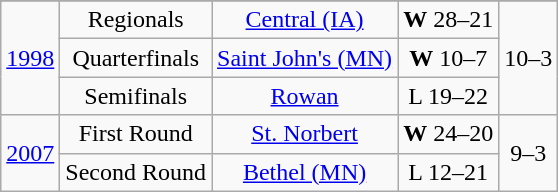<table class="wikitable" style="text-align: center;">
<tr align="center">
</tr>
<tr>
<td rowspan="3"><a href='#'>1998</a></td>
<td>Regionals</td>
<td><a href='#'>Central (IA)</a></td>
<td><strong>W</strong> 28–21</td>
<td rowspan="3">10–3</td>
</tr>
<tr>
<td>Quarterfinals</td>
<td><a href='#'>Saint John's (MN)</a></td>
<td><strong>W</strong> 10–7</td>
</tr>
<tr>
<td>Semifinals</td>
<td><a href='#'>Rowan</a></td>
<td>L 19–22</td>
</tr>
<tr>
<td rowspan="2"><a href='#'>2007</a></td>
<td>First Round</td>
<td><a href='#'>St. Norbert</a></td>
<td><strong>W</strong> 24–20</td>
<td rowspan="2">9–3</td>
</tr>
<tr>
<td>Second Round</td>
<td><a href='#'>Bethel (MN)</a></td>
<td>L 12–21</td>
</tr>
</table>
